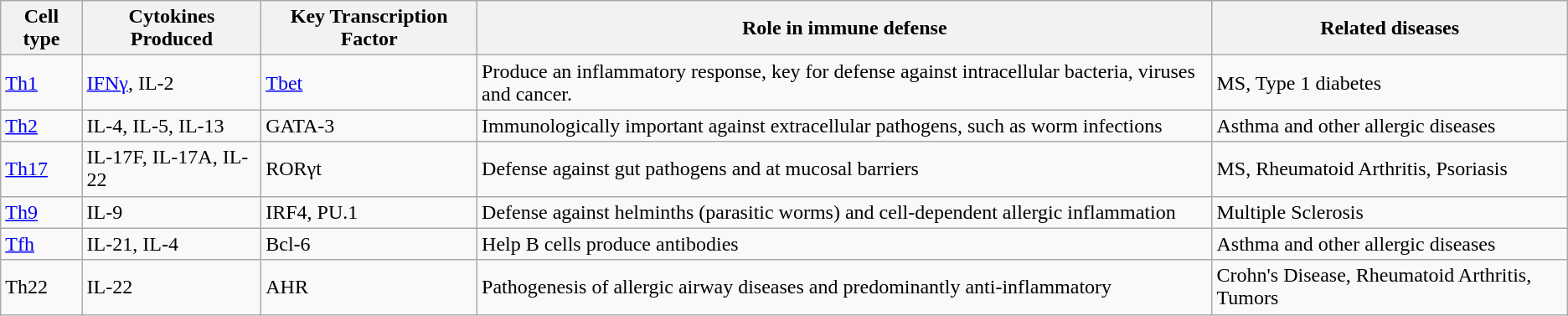<table class="wikitable">
<tr>
<th>Cell type</th>
<th>Cytokines Produced</th>
<th>Key Transcription Factor</th>
<th>Role in immune defense</th>
<th>Related diseases</th>
</tr>
<tr>
<td><a href='#'>Th1</a></td>
<td><a href='#'>IFNγ</a>, IL-2</td>
<td><a href='#'>Tbet</a></td>
<td>Produce an inflammatory response, key for defense against intracellular bacteria, viruses and cancer.</td>
<td>MS, Type 1 diabetes</td>
</tr>
<tr>
<td><a href='#'>Th2</a></td>
<td>IL-4, IL-5, IL-13</td>
<td>GATA-3</td>
<td>Immunologically important against extracellular pathogens, such as worm infections</td>
<td>Asthma and other allergic diseases</td>
</tr>
<tr>
<td><a href='#'>Th17</a></td>
<td>IL-17F, IL-17A, IL-22</td>
<td>RORγt</td>
<td>Defense against gut pathogens and at mucosal barriers</td>
<td>MS, Rheumatoid Arthritis, Psoriasis</td>
</tr>
<tr>
<td><a href='#'>Th9</a></td>
<td>IL-9</td>
<td>IRF4, PU.1</td>
<td>Defense against helminths (parasitic worms) and cell-dependent allergic inflammation</td>
<td>Multiple Sclerosis</td>
</tr>
<tr>
<td><a href='#'>Tfh</a></td>
<td>IL-21, IL-4</td>
<td>Bcl-6</td>
<td>Help B cells produce antibodies</td>
<td>Asthma and other allergic diseases</td>
</tr>
<tr>
<td>Th22</td>
<td>IL-22</td>
<td>AHR</td>
<td>Pathogenesis of allergic airway diseases and predominantly anti-inflammatory</td>
<td>Crohn's Disease, Rheumatoid Arthritis, Tumors</td>
</tr>
</table>
